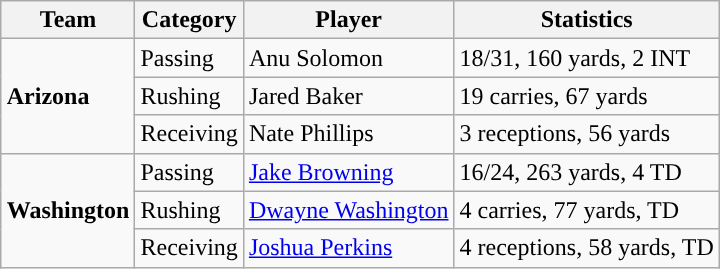<table class="wikitable" style="float: right;">
<tr>
<th>Team</th>
<th>Category</th>
<th>Player</th>
<th>Statistics</th>
</tr>
<tr>
<td rowspan=3><strong>Arizona</strong></td>
<td>Passing</td>
<td>Anu Solomon</td>
<td>18/31, 160 yards, 2 INT</td>
</tr>
<tr>
<td>Rushing</td>
<td>Jared Baker</td>
<td>19 carries, 67 yards</td>
</tr>
<tr>
<td>Receiving</td>
<td>Nate Phillips</td>
<td>3 receptions, 56 yards</td>
</tr>
<tr>
<td rowspan=3><strong>Washington</strong></td>
<td>Passing</td>
<td><a href='#'>Jake Browning</a></td>
<td>16/24, 263 yards, 4 TD</td>
</tr>
<tr>
<td>Rushing</td>
<td><a href='#'>Dwayne Washington</a></td>
<td>4 carries, 77 yards, TD</td>
</tr>
<tr>
<td>Receiving</td>
<td><a href='#'>Joshua Perkins</a></td>
<td>4 receptions, 58 yards, TD</td>
</tr>
</table>
